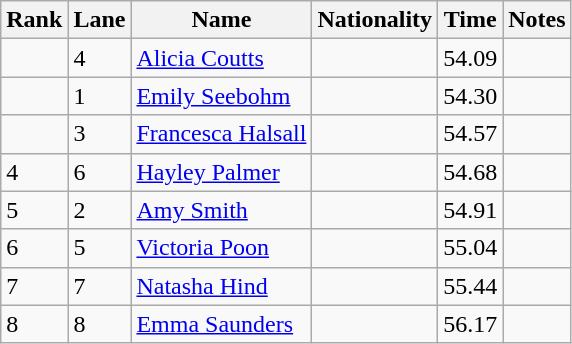<table class="wikitable">
<tr>
<th>Rank</th>
<th>Lane</th>
<th>Name</th>
<th>Nationality</th>
<th>Time</th>
<th>Notes</th>
</tr>
<tr>
<td></td>
<td>4</td>
<td><a href='#'>Alicia Coutts</a></td>
<td></td>
<td>54.09</td>
<td></td>
</tr>
<tr>
<td></td>
<td>1</td>
<td><a href='#'>Emily Seebohm</a></td>
<td></td>
<td>54.30</td>
<td></td>
</tr>
<tr>
<td></td>
<td>3</td>
<td><a href='#'>Francesca Halsall</a></td>
<td></td>
<td>54.57</td>
<td></td>
</tr>
<tr>
<td>4</td>
<td>6</td>
<td><a href='#'>Hayley Palmer</a></td>
<td></td>
<td>54.68</td>
<td></td>
</tr>
<tr>
<td>5</td>
<td>2</td>
<td><a href='#'>Amy Smith</a></td>
<td></td>
<td>54.91</td>
<td></td>
</tr>
<tr>
<td>6</td>
<td>5</td>
<td><a href='#'>Victoria Poon</a></td>
<td></td>
<td>55.04</td>
<td></td>
</tr>
<tr>
<td>7</td>
<td>7</td>
<td><a href='#'>Natasha Hind</a></td>
<td></td>
<td>55.44</td>
<td></td>
</tr>
<tr>
<td>8</td>
<td>8</td>
<td><a href='#'>Emma Saunders</a></td>
<td></td>
<td>56.17</td>
<td></td>
</tr>
</table>
